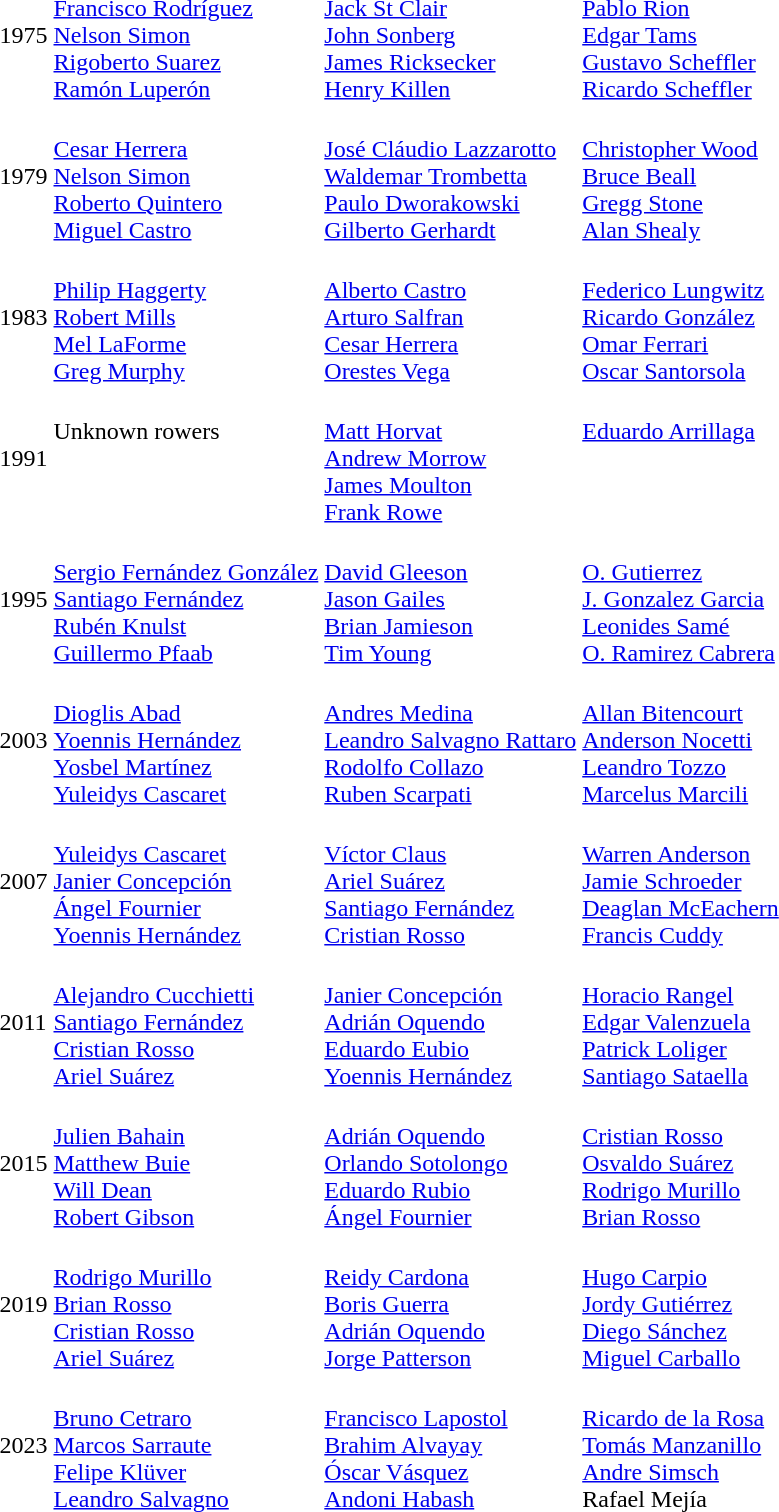<table>
<tr>
<td>1975</td>
<td><br><a href='#'>Francisco Rodríguez</a><br><a href='#'>Nelson Simon</a><br><a href='#'>Rigoberto Suarez</a><br><a href='#'>Ramón Luperón</a></td>
<td><br><a href='#'>Jack St Clair</a><br><a href='#'>John Sonberg</a><br><a href='#'>James Ricksecker</a><br><a href='#'>Henry Killen</a></td>
<td><br><a href='#'>Pablo Rion</a><br><a href='#'>Edgar Tams</a><br><a href='#'>Gustavo Scheffler</a><br><a href='#'>Ricardo Scheffler</a></td>
</tr>
<tr>
<td>1979</td>
<td><br><a href='#'>Cesar Herrera</a><br><a href='#'>Nelson Simon</a><br><a href='#'>Roberto Quintero</a><br><a href='#'>Miguel Castro</a></td>
<td><br><a href='#'>José Cláudio Lazzarotto</a><br><a href='#'>Waldemar Trombetta</a><br><a href='#'>Paulo Dworakowski</a><br><a href='#'>Gilberto Gerhardt</a></td>
<td><br><a href='#'>Christopher Wood</a><br><a href='#'>Bruce Beall</a><br><a href='#'>Gregg Stone</a><br><a href='#'>Alan Shealy</a></td>
</tr>
<tr>
<td>1983</td>
<td><br><a href='#'>Philip Haggerty</a><br><a href='#'>Robert Mills</a><br><a href='#'>Mel LaForme</a><br><a href='#'>Greg Murphy</a></td>
<td><br><a href='#'>Alberto Castro</a><br><a href='#'>Arturo Salfran</a><br><a href='#'>Cesar Herrera</a><br><a href='#'>Orestes Vega</a></td>
<td><br><a href='#'>Federico Lungwitz</a><br><a href='#'>Ricardo González</a><br><a href='#'>Omar Ferrari</a><br><a href='#'>Oscar Santorsola</a></td>
</tr>
<tr>
<td>1991</td>
<td valign=top><br>Unknown rowers</td>
<td><br><a href='#'>Matt Horvat</a><br><a href='#'>Andrew Morrow</a><br><a href='#'>James Moulton</a><br><a href='#'>Frank Rowe</a></td>
<td valign=top><br><a href='#'>Eduardo Arrillaga</a></td>
</tr>
<tr>
<td>1995</td>
<td><br><a href='#'>Sergio Fernández González</a><br><a href='#'>Santiago Fernández</a><br><a href='#'>Rubén Knulst</a><br><a href='#'>Guillermo Pfaab</a></td>
<td><br><a href='#'>David Gleeson</a><br><a href='#'>Jason Gailes</a><br><a href='#'>Brian Jamieson</a><br><a href='#'>Tim Young</a></td>
<td><br><a href='#'>O. Gutierrez</a><br><a href='#'>J. Gonzalez Garcia</a><br><a href='#'>Leonides Samé</a><br><a href='#'>O. Ramirez Cabrera</a></td>
</tr>
<tr>
<td>2003</td>
<td><br><a href='#'>Dioglis Abad</a><br><a href='#'>Yoennis Hernández</a><br><a href='#'>Yosbel Martínez</a><br><a href='#'>Yuleidys Cascaret</a></td>
<td><br><a href='#'>Andres Medina</a><br><a href='#'>Leandro Salvagno Rattaro</a><br><a href='#'>Rodolfo Collazo</a><br><a href='#'>Ruben Scarpati</a></td>
<td><br><a href='#'>Allan Bitencourt</a><br><a href='#'>Anderson Nocetti</a><br><a href='#'>Leandro Tozzo</a><br><a href='#'>Marcelus Marcili</a></td>
</tr>
<tr>
<td>2007<br></td>
<td><br><a href='#'>Yuleidys Cascaret</a><br><a href='#'>Janier Concepción</a><br><a href='#'>Ángel Fournier</a><br><a href='#'>Yoennis Hernández</a></td>
<td><br><a href='#'>Víctor Claus</a><br><a href='#'>Ariel Suárez</a><br><a href='#'>Santiago Fernández</a><br><a href='#'>Cristian Rosso</a></td>
<td><br><a href='#'>Warren Anderson</a><br><a href='#'>Jamie Schroeder</a><br><a href='#'>Deaglan McEachern</a><br><a href='#'>Francis Cuddy</a></td>
</tr>
<tr>
<td>2011<br></td>
<td><br><a href='#'>Alejandro Cucchietti</a><br><a href='#'>Santiago Fernández</a><br><a href='#'>Cristian Rosso</a><br><a href='#'>Ariel Suárez</a></td>
<td><br><a href='#'>Janier Concepción</a><br><a href='#'>Adrián Oquendo</a><br><a href='#'>Eduardo Eubio</a><br><a href='#'>Yoennis Hernández</a></td>
<td><br><a href='#'>Horacio Rangel</a><br><a href='#'>Edgar Valenzuela</a><br><a href='#'>Patrick Loliger</a><br><a href='#'>Santiago Sataella</a></td>
</tr>
<tr>
<td>2015<br></td>
<td><br><a href='#'>Julien Bahain</a><br><a href='#'>Matthew Buie</a><br><a href='#'>Will Dean</a><br><a href='#'>Robert Gibson</a></td>
<td><br><a href='#'>Adrián Oquendo</a><br><a href='#'>Orlando Sotolongo</a><br><a href='#'>Eduardo Rubio</a><br><a href='#'>Ángel Fournier</a></td>
<td><br><a href='#'>Cristian Rosso</a><br><a href='#'>Osvaldo Suárez</a><br><a href='#'>Rodrigo Murillo</a><br><a href='#'>Brian Rosso</a></td>
</tr>
<tr>
<td>2019 <br></td>
<td><br><a href='#'>Rodrigo Murillo</a><br><a href='#'>Brian Rosso</a><br><a href='#'>Cristian Rosso</a><br><a href='#'>Ariel Suárez</a></td>
<td><br><a href='#'>Reidy Cardona</a><br><a href='#'>Boris Guerra</a><br><a href='#'>Adrián Oquendo</a><br><a href='#'>Jorge Patterson</a></td>
<td><br><a href='#'>Hugo Carpio</a><br><a href='#'>Jordy Gutiérrez</a><br><a href='#'>Diego Sánchez</a><br><a href='#'>Miguel Carballo</a></td>
</tr>
<tr>
<td>2023 <br></td>
<td><br><a href='#'>Bruno Cetraro</a><br><a href='#'>Marcos Sarraute</a><br><a href='#'>Felipe Klüver</a><br><a href='#'>Leandro Salvagno</a></td>
<td><br><a href='#'>Francisco Lapostol</a><br><a href='#'>Brahim Alvayay</a><br><a href='#'>Óscar Vásquez</a><br><a href='#'>Andoni Habash</a></td>
<td><br><a href='#'>Ricardo de la Rosa</a><br><a href='#'>Tomás Manzanillo</a><br><a href='#'>Andre Simsch</a><br>Rafael Mejía</td>
</tr>
</table>
